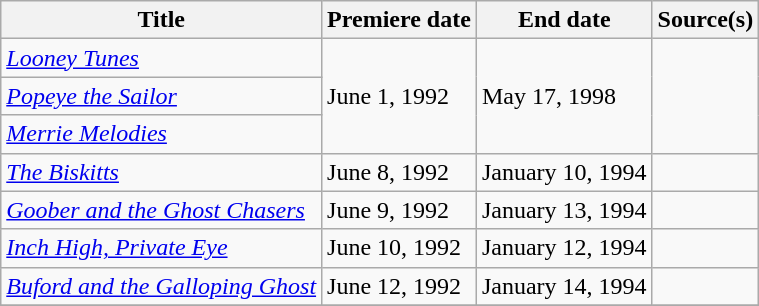<table class="wikitable sortable">
<tr>
<th>Title</th>
<th>Premiere date</th>
<th>End date</th>
<th>Source(s)</th>
</tr>
<tr>
<td><em><a href='#'>Looney Tunes</a></em></td>
<td rowspan=3>June 1, 1992</td>
<td rowspan=3>May 17, 1998</td>
<td rowspan=3></td>
</tr>
<tr>
<td><em><a href='#'>Popeye the Sailor</a></em></td>
</tr>
<tr>
<td><em><a href='#'>Merrie Melodies</a></em></td>
</tr>
<tr>
<td><em><a href='#'>The Biskitts</a></em></td>
<td>June 8, 1992</td>
<td>January 10, 1994</td>
<td></td>
</tr>
<tr>
<td><em><a href='#'>Goober and the Ghost Chasers</a></em></td>
<td>June 9, 1992</td>
<td>January 13, 1994</td>
<td></td>
</tr>
<tr>
<td><em><a href='#'>Inch High, Private Eye</a></em></td>
<td>June 10, 1992</td>
<td>January 12, 1994</td>
<td></td>
</tr>
<tr>
<td><em><a href='#'>Buford and the Galloping Ghost</a></em></td>
<td>June 12, 1992</td>
<td>January 14, 1994</td>
<td></td>
</tr>
<tr>
</tr>
</table>
